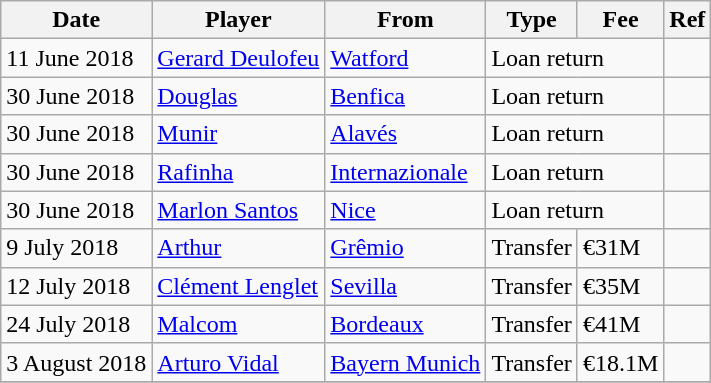<table class="wikitable">
<tr>
<th>Date</th>
<th>Player</th>
<th>From</th>
<th>Type</th>
<th>Fee</th>
<th>Ref</th>
</tr>
<tr>
<td>11 June 2018</td>
<td> <a href='#'>Gerard Deulofeu</a></td>
<td> <a href='#'>Watford</a></td>
<td colspan=2>Loan return</td>
<td></td>
</tr>
<tr>
<td>30 June 2018</td>
<td> <a href='#'>Douglas</a></td>
<td> <a href='#'>Benfica</a></td>
<td colspan=2>Loan return</td>
<td></td>
</tr>
<tr>
<td>30 June 2018</td>
<td> <a href='#'>Munir</a></td>
<td> <a href='#'>Alavés</a></td>
<td colspan=2>Loan return</td>
<td></td>
</tr>
<tr>
<td>30 June 2018</td>
<td> <a href='#'>Rafinha</a></td>
<td> <a href='#'>Internazionale</a></td>
<td colspan=2>Loan return</td>
<td></td>
</tr>
<tr>
<td>30 June 2018</td>
<td> <a href='#'>Marlon Santos</a></td>
<td> <a href='#'>Nice</a></td>
<td colspan=2>Loan return</td>
<td></td>
</tr>
<tr>
<td>9 July 2018</td>
<td> <a href='#'>Arthur</a></td>
<td> <a href='#'>Grêmio</a></td>
<td>Transfer</td>
<td>€31M</td>
<td></td>
</tr>
<tr>
<td>12 July 2018</td>
<td> <a href='#'>Clément Lenglet</a></td>
<td> <a href='#'>Sevilla</a></td>
<td>Transfer</td>
<td>€35M</td>
<td></td>
</tr>
<tr>
<td>24 July 2018</td>
<td> <a href='#'>Malcom</a></td>
<td> <a href='#'>Bordeaux</a></td>
<td>Transfer</td>
<td>€41M</td>
<td></td>
</tr>
<tr>
<td>3 August 2018</td>
<td> <a href='#'>Arturo Vidal</a></td>
<td> <a href='#'>Bayern Munich</a></td>
<td>Transfer</td>
<td>€18.1M</td>
<td></td>
</tr>
<tr>
</tr>
</table>
